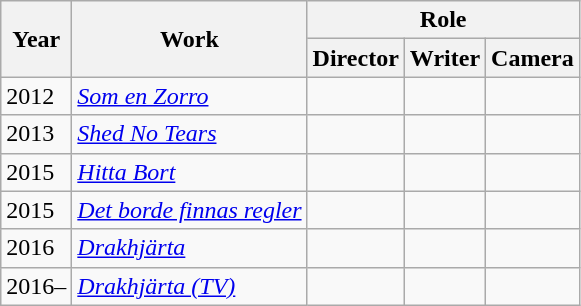<table class="wikitable">
<tr>
<th rowspan="2">Year</th>
<th rowspan="2">Work</th>
<th colspan="3">Role</th>
</tr>
<tr>
<th>Director</th>
<th>Writer</th>
<th>Camera</th>
</tr>
<tr>
<td>2012</td>
<td><em><a href='#'>Som en Zorro</a></em></td>
<td></td>
<td></td>
<td></td>
</tr>
<tr>
<td>2013</td>
<td><a href='#'><em>Shed No Tears</em></a></td>
<td></td>
<td></td>
<td></td>
</tr>
<tr>
<td>2015</td>
<td><em><a href='#'>Hitta Bort</a></em></td>
<td></td>
<td></td>
<td></td>
</tr>
<tr>
<td>2015</td>
<td><em><a href='#'>Det borde finnas regler</a></em></td>
<td></td>
<td></td>
<td></td>
</tr>
<tr>
<td>2016</td>
<td><em><a href='#'>Drakhjärta</a></em></td>
<td></td>
<td></td>
<td></td>
</tr>
<tr>
<td>2016–</td>
<td><a href='#'><em>Drakhjärta (TV)</em></a></td>
<td></td>
<td></td>
<td></td>
</tr>
</table>
